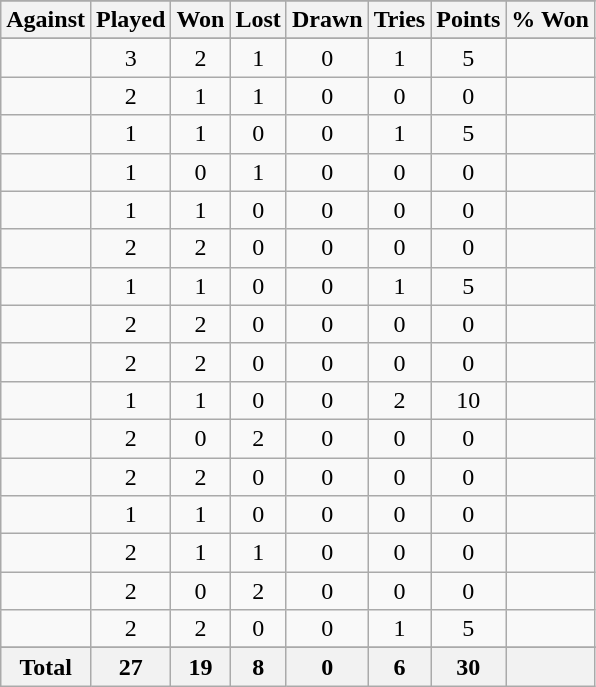<table class="sortable wikitable" style="text-align: center;">
<tr>
</tr>
<tr>
<th>Against</th>
<th>Played</th>
<th>Won</th>
<th>Lost</th>
<th>Drawn</th>
<th>Tries</th>
<th>Points</th>
<th>% Won</th>
</tr>
<tr bgcolor="#d0ffd0" align="center">
</tr>
<tr>
<td align="left"></td>
<td>3</td>
<td>2</td>
<td>1</td>
<td>0</td>
<td>1</td>
<td>5</td>
<td></td>
</tr>
<tr>
<td align="left"></td>
<td>2</td>
<td>1</td>
<td>1</td>
<td>0</td>
<td>0</td>
<td>0</td>
<td></td>
</tr>
<tr>
<td align="left"></td>
<td>1</td>
<td>1</td>
<td>0</td>
<td>0</td>
<td>1</td>
<td>5</td>
<td></td>
</tr>
<tr>
<td align="left"></td>
<td>1</td>
<td>0</td>
<td>1</td>
<td>0</td>
<td>0</td>
<td>0</td>
<td></td>
</tr>
<tr>
<td align="left"></td>
<td>1</td>
<td>1</td>
<td>0</td>
<td>0</td>
<td>0</td>
<td>0</td>
<td></td>
</tr>
<tr>
<td align="left"></td>
<td>2</td>
<td>2</td>
<td>0</td>
<td>0</td>
<td>0</td>
<td>0</td>
<td></td>
</tr>
<tr>
<td align="left"></td>
<td>1</td>
<td>1</td>
<td>0</td>
<td>0</td>
<td>1</td>
<td>5</td>
<td></td>
</tr>
<tr>
<td align="left"></td>
<td>2</td>
<td>2</td>
<td>0</td>
<td>0</td>
<td>0</td>
<td>0</td>
<td></td>
</tr>
<tr>
<td align="left"></td>
<td>2</td>
<td>2</td>
<td>0</td>
<td>0</td>
<td>0</td>
<td>0</td>
<td></td>
</tr>
<tr>
<td align="left"></td>
<td>1</td>
<td>1</td>
<td>0</td>
<td>0</td>
<td>2</td>
<td>10</td>
<td></td>
</tr>
<tr>
<td align="left"></td>
<td>2</td>
<td>0</td>
<td>2</td>
<td>0</td>
<td>0</td>
<td>0</td>
<td></td>
</tr>
<tr>
<td align="left"></td>
<td>2</td>
<td>2</td>
<td>0</td>
<td>0</td>
<td>0</td>
<td>0</td>
<td></td>
</tr>
<tr>
<td align="left"></td>
<td>1</td>
<td>1</td>
<td>0</td>
<td>0</td>
<td>0</td>
<td>0</td>
<td></td>
</tr>
<tr>
<td align="left"></td>
<td>2</td>
<td>1</td>
<td>1</td>
<td>0</td>
<td>0</td>
<td>0</td>
<td></td>
</tr>
<tr>
<td align="left"></td>
<td>2</td>
<td>0</td>
<td>2</td>
<td>0</td>
<td>0</td>
<td>0</td>
<td></td>
</tr>
<tr>
<td align="left"></td>
<td>2</td>
<td>2</td>
<td>0</td>
<td>0</td>
<td>1</td>
<td>5</td>
<td></td>
</tr>
<tr>
</tr>
<tr class="sortbottom">
<th>Total</th>
<th>27</th>
<th>19</th>
<th>8</th>
<th>0</th>
<th>6</th>
<th>30</th>
<th></th>
</tr>
</table>
